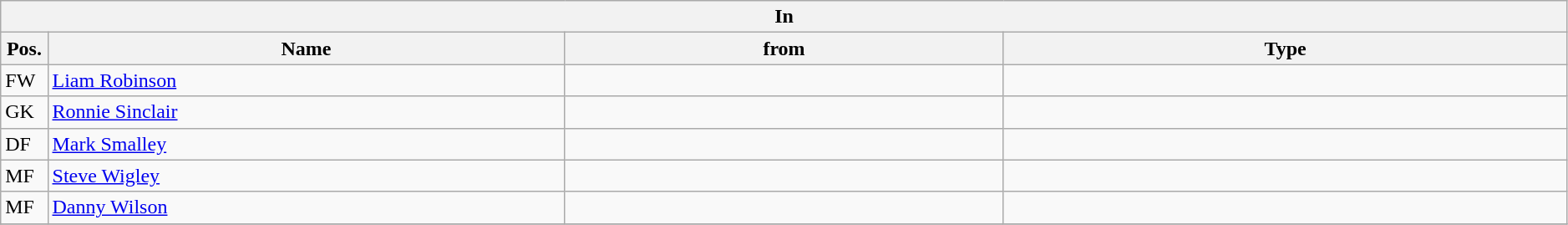<table class="wikitable" style="font-size:100%;width:99%;">
<tr>
<th colspan="4">In</th>
</tr>
<tr>
<th width=3%>Pos.</th>
<th width=33%>Name</th>
<th width=28%>from</th>
<th width=36%>Type</th>
</tr>
<tr>
<td>FW</td>
<td><a href='#'>Liam Robinson</a></td>
<td></td>
<td></td>
</tr>
<tr>
<td>GK</td>
<td><a href='#'>Ronnie Sinclair</a></td>
<td></td>
<td></td>
</tr>
<tr>
<td>DF</td>
<td><a href='#'>Mark Smalley</a></td>
<td></td>
<td></td>
</tr>
<tr>
<td>MF</td>
<td><a href='#'>Steve Wigley</a></td>
<td></td>
<td></td>
</tr>
<tr>
<td>MF</td>
<td><a href='#'>Danny Wilson</a></td>
<td></td>
<td></td>
</tr>
<tr>
</tr>
</table>
